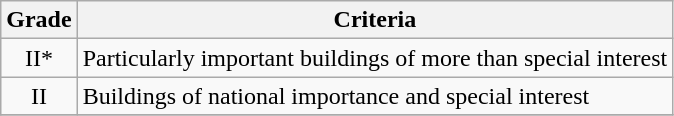<table class="wikitable" border="1">
<tr>
<th>Grade</th>
<th>Criteria</th>
</tr>
<tr>
<td align="center" >II*</td>
<td>Particularly important buildings of more than special interest</td>
</tr>
<tr>
<td align="center" >II</td>
<td>Buildings of national importance and special interest</td>
</tr>
<tr>
</tr>
</table>
